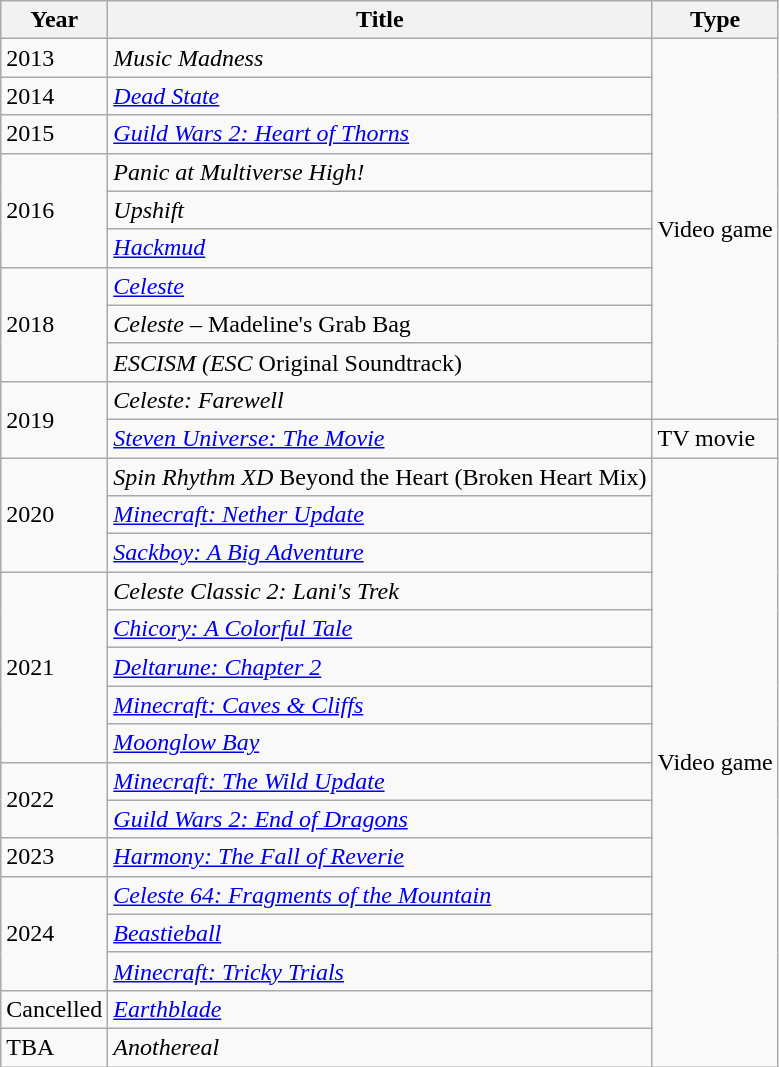<table class="wikitable">
<tr>
<th scope="col">Year</th>
<th scope="col">Title</th>
<th scope="col">Type</th>
</tr>
<tr>
<td>2013</td>
<td><em>Music Madness</em></td>
<td rowspan=10>Video game</td>
</tr>
<tr>
<td>2014</td>
<td><em><a href='#'>Dead State</a></em></td>
</tr>
<tr>
<td>2015</td>
<td><em><a href='#'>Guild Wars 2: Heart of Thorns</a></em></td>
</tr>
<tr>
<td rowspan=3>2016</td>
<td><em>Panic at Multiverse High!</em></td>
</tr>
<tr>
<td><em>Upshift</em></td>
</tr>
<tr>
<td><em><a href='#'>Hackmud</a></em></td>
</tr>
<tr>
<td rowspan=3>2018</td>
<td><em><a href='#'>Celeste</a></em></td>
</tr>
<tr>
<td><em>Celeste</em> – Madeline's Grab Bag</td>
</tr>
<tr>
<td><em>ESCISM (ESC</em> Original Soundtrack)</td>
</tr>
<tr>
<td rowspan=2>2019</td>
<td><em>Celeste: Farewell</em></td>
</tr>
<tr>
<td><em><a href='#'>Steven Universe: The Movie</a></em></td>
<td>TV movie</td>
</tr>
<tr>
<td rowspan="3">2020</td>
<td><em>Spin Rhythm XD</em> Beyond the Heart (Broken Heart Mix)</td>
<td rowspan="16">Video game</td>
</tr>
<tr>
<td><em><a href='#'>Minecraft: Nether Update</a></em></td>
</tr>
<tr>
<td><em><a href='#'>Sackboy: A Big Adventure</a></em></td>
</tr>
<tr>
<td rowspan="5">2021</td>
<td><em>Celeste Classic 2: Lani's Trek</em></td>
</tr>
<tr>
<td><em><a href='#'>Chicory: A Colorful Tale</a></em></td>
</tr>
<tr>
<td><em><a href='#'>Deltarune: Chapter 2</a></em></td>
</tr>
<tr>
<td><em><a href='#'>Minecraft: Caves & Cliffs</a></em></td>
</tr>
<tr>
<td><em><a href='#'>Moonglow Bay</a></em></td>
</tr>
<tr>
<td rowspan="2">2022</td>
<td><em><a href='#'>Minecraft: The Wild Update</a></em></td>
</tr>
<tr>
<td><em><a href='#'>Guild Wars 2: End of Dragons</a></em></td>
</tr>
<tr>
<td>2023</td>
<td><em><a href='#'>Harmony: The Fall of Reverie</a></em></td>
</tr>
<tr>
<td rowspan="3">2024</td>
<td><em><a href='#'>Celeste 64: Fragments of the Mountain</a></em></td>
</tr>
<tr>
<td><em><a href='#'>Beastieball</a></em></td>
</tr>
<tr>
<td><em><a href='#'>Minecraft: Tricky Trials</a></em></td>
</tr>
<tr>
<td>Cancelled</td>
<td><em><a href='#'>Earthblade</a></em></td>
</tr>
<tr>
<td>TBA</td>
<td><em>Anothereal</em></td>
</tr>
</table>
